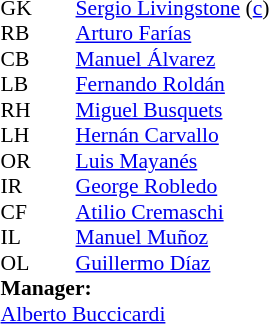<table cellspacing="0" cellpadding="0" style="font-size:90%; margin:auto;">
<tr>
<th width=25></th>
<th width=25></th>
</tr>
<tr>
<td>GK</td>
<td></td>
<td><a href='#'>Sergio Livingstone</a> (<a href='#'>c</a>)</td>
</tr>
<tr>
<td>RB</td>
<td></td>
<td><a href='#'>Arturo Farías</a></td>
</tr>
<tr>
<td>CB</td>
<td></td>
<td><a href='#'>Manuel Álvarez</a></td>
</tr>
<tr>
<td>LB</td>
<td></td>
<td><a href='#'>Fernando Roldán</a></td>
</tr>
<tr>
<td>RH</td>
<td></td>
<td><a href='#'>Miguel Busquets</a></td>
</tr>
<tr>
<td>LH</td>
<td></td>
<td><a href='#'>Hernán Carvallo</a></td>
</tr>
<tr>
<td>OR</td>
<td></td>
<td><a href='#'>Luis Mayanés</a></td>
</tr>
<tr>
<td>IR</td>
<td></td>
<td><a href='#'>George Robledo</a></td>
</tr>
<tr>
<td>CF</td>
<td></td>
<td><a href='#'>Atilio Cremaschi</a></td>
</tr>
<tr>
<td>IL</td>
<td></td>
<td><a href='#'>Manuel Muñoz</a></td>
</tr>
<tr>
<td>OL</td>
<td></td>
<td><a href='#'>Guillermo Díaz</a></td>
</tr>
<tr>
<td colspan=3><strong>Manager:</strong></td>
</tr>
<tr>
<td colspan=4><a href='#'>Alberto Buccicardi</a></td>
</tr>
</table>
